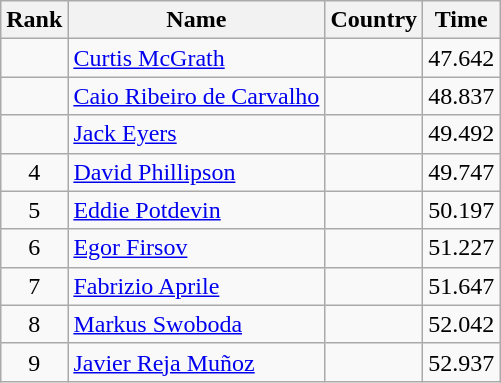<table class="wikitable" style="text-align:center">
<tr>
<th>Rank</th>
<th>Name</th>
<th>Country</th>
<th>Time</th>
</tr>
<tr>
<td></td>
<td align="left"><a href='#'>Curtis McGrath</a></td>
<td align="left"></td>
<td>47.642</td>
</tr>
<tr>
<td></td>
<td align="left"><a href='#'>Caio Ribeiro de Carvalho</a></td>
<td align="left"></td>
<td>48.837</td>
</tr>
<tr>
<td></td>
<td align="left"><a href='#'>Jack Eyers</a></td>
<td align="left"></td>
<td>49.492</td>
</tr>
<tr>
<td>4</td>
<td align="left"><a href='#'>David Phillipson</a></td>
<td align="left"></td>
<td>49.747</td>
</tr>
<tr>
<td>5</td>
<td align="left"><a href='#'>Eddie Potdevin</a></td>
<td align="left"></td>
<td>50.197</td>
</tr>
<tr>
<td>6</td>
<td align="left"><a href='#'>Egor Firsov</a></td>
<td align="left"></td>
<td>51.227</td>
</tr>
<tr>
<td>7</td>
<td align="left"><a href='#'>Fabrizio Aprile</a></td>
<td align="left"></td>
<td>51.647</td>
</tr>
<tr>
<td>8</td>
<td align="left"><a href='#'>Markus Swoboda</a></td>
<td align="left"></td>
<td>52.042</td>
</tr>
<tr>
<td>9</td>
<td align="left"><a href='#'>Javier Reja Muñoz</a></td>
<td align="left"></td>
<td>52.937</td>
</tr>
</table>
